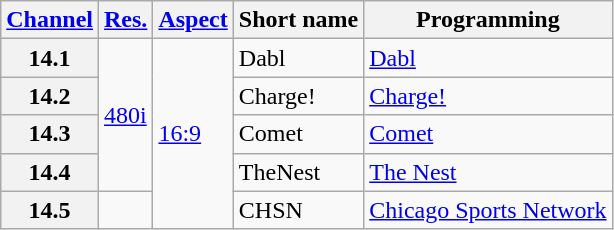<table class="wikitable">
<tr>
<th scope = "col"><a href='#'>Channel</a></th>
<th scope = "col"><a href='#'>Res.</a></th>
<th scope = "col"><a href='#'>Aspect</a></th>
<th scope = "col">Short name</th>
<th scope = "col">Programming</th>
</tr>
<tr>
<th scope = "row">14.1</th>
<td rowspan=4><a href='#'>480i</a></td>
<td rowspan=5><a href='#'>16:9</a></td>
<td>Dabl</td>
<td><a href='#'>Dabl</a></td>
</tr>
<tr>
<th scope = "row">14.2</th>
<td>Charge!</td>
<td><a href='#'>Charge!</a></td>
</tr>
<tr>
<th scope = "row">14.3</th>
<td>Comet</td>
<td><a href='#'>Comet</a></td>
</tr>
<tr>
<th scope = "row">14.4</th>
<td>TheNest</td>
<td><a href='#'>The Nest</a></td>
</tr>
<tr>
<th scope = "row">14.5</th>
<td></td>
<td>CHSN</td>
<td><a href='#'>Chicago Sports Network</a></td>
</tr>
</table>
